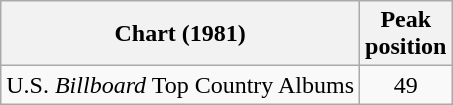<table class="wikitable">
<tr>
<th>Chart (1981)</th>
<th>Peak<br>position</th>
</tr>
<tr>
<td>U.S. <em>Billboard</em> Top Country Albums</td>
<td align="center">49</td>
</tr>
</table>
